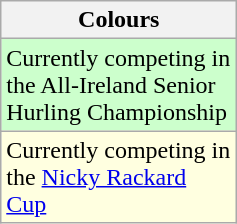<table class="wikitable">
<tr>
<th width="150">Colours</th>
</tr>
<tr style="background:#ccffcc">
<td>Currently competing in the All-Ireland Senior Hurling Championship</td>
</tr>
<tr style="background:#FFFFE0">
<td>Currently competing in the <a href='#'>Nicky Rackard Cup</a></td>
</tr>
</table>
